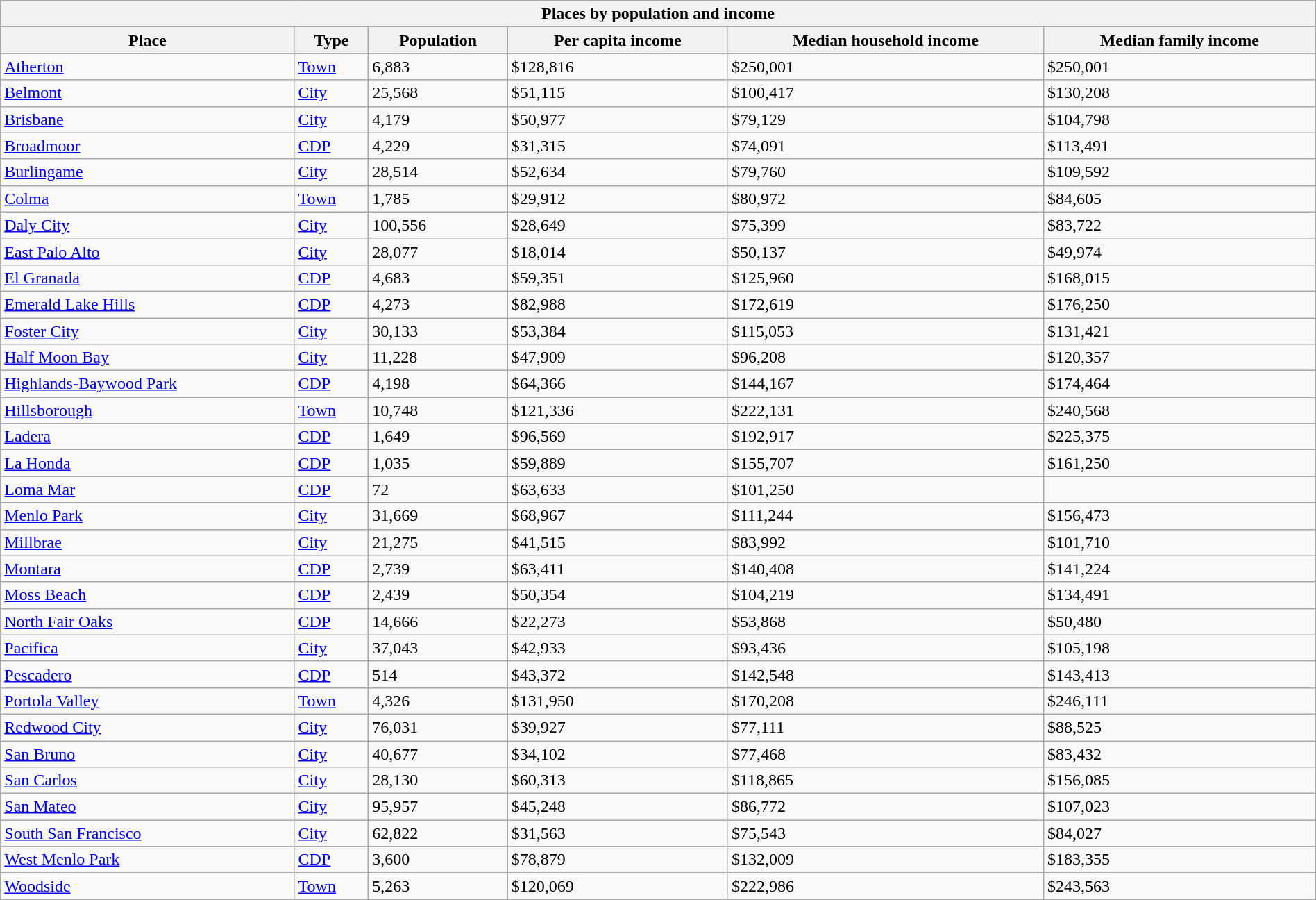<table class="wikitable collapsible collapsed sortable" style="width: 100%;">
<tr>
<th colspan=6>Places by population and income</th>
</tr>
<tr>
<th>Place</th>
<th>Type</th>
<th>Population</th>
<th data-sort-type="currency">Per capita income</th>
<th data-sort-type="currency">Median household income</th>
<th data-sort-type="currency">Median family income</th>
</tr>
<tr>
<td><a href='#'>Atherton</a></td>
<td><a href='#'>Town</a></td>
<td>6,883</td>
<td>$128,816</td>
<td>$250,001</td>
<td>$250,001</td>
</tr>
<tr>
<td><a href='#'>Belmont</a></td>
<td><a href='#'>City</a></td>
<td>25,568</td>
<td>$51,115</td>
<td>$100,417</td>
<td>$130,208</td>
</tr>
<tr>
<td><a href='#'>Brisbane</a></td>
<td><a href='#'>City</a></td>
<td>4,179</td>
<td>$50,977</td>
<td>$79,129</td>
<td>$104,798</td>
</tr>
<tr>
<td><a href='#'>Broadmoor</a></td>
<td><a href='#'>CDP</a></td>
<td>4,229</td>
<td>$31,315</td>
<td>$74,091</td>
<td>$113,491</td>
</tr>
<tr>
<td><a href='#'>Burlingame</a></td>
<td><a href='#'>City</a></td>
<td>28,514</td>
<td>$52,634</td>
<td>$79,760</td>
<td>$109,592</td>
</tr>
<tr>
<td><a href='#'>Colma</a></td>
<td><a href='#'>Town</a></td>
<td>1,785</td>
<td>$29,912</td>
<td>$80,972</td>
<td>$84,605</td>
</tr>
<tr>
<td><a href='#'>Daly City</a></td>
<td><a href='#'>City</a></td>
<td>100,556</td>
<td>$28,649</td>
<td>$75,399</td>
<td>$83,722</td>
</tr>
<tr>
<td><a href='#'>East Palo Alto</a></td>
<td><a href='#'>City</a></td>
<td>28,077</td>
<td>$18,014</td>
<td>$50,137</td>
<td>$49,974</td>
</tr>
<tr>
<td><a href='#'>El Granada</a></td>
<td><a href='#'>CDP</a></td>
<td>4,683</td>
<td>$59,351</td>
<td>$125,960</td>
<td>$168,015</td>
</tr>
<tr>
<td><a href='#'>Emerald Lake Hills</a></td>
<td><a href='#'>CDP</a></td>
<td>4,273</td>
<td>$82,988</td>
<td>$172,619</td>
<td>$176,250</td>
</tr>
<tr>
<td><a href='#'>Foster City</a></td>
<td><a href='#'>City</a></td>
<td>30,133</td>
<td>$53,384</td>
<td>$115,053</td>
<td>$131,421</td>
</tr>
<tr>
<td><a href='#'>Half Moon Bay</a></td>
<td><a href='#'>City</a></td>
<td>11,228</td>
<td>$47,909</td>
<td>$96,208</td>
<td>$120,357</td>
</tr>
<tr>
<td><a href='#'>Highlands-Baywood Park</a></td>
<td><a href='#'>CDP</a></td>
<td>4,198</td>
<td>$64,366</td>
<td>$144,167</td>
<td>$174,464</td>
</tr>
<tr>
<td><a href='#'>Hillsborough</a></td>
<td><a href='#'>Town</a></td>
<td>10,748</td>
<td>$121,336</td>
<td>$222,131</td>
<td>$240,568</td>
</tr>
<tr>
<td><a href='#'>Ladera</a></td>
<td><a href='#'>CDP</a></td>
<td>1,649</td>
<td>$96,569</td>
<td>$192,917</td>
<td>$225,375</td>
</tr>
<tr>
<td><a href='#'>La Honda</a></td>
<td><a href='#'>CDP</a></td>
<td>1,035</td>
<td>$59,889</td>
<td>$155,707</td>
<td>$161,250</td>
</tr>
<tr>
<td><a href='#'>Loma Mar</a></td>
<td><a href='#'>CDP</a></td>
<td>72</td>
<td>$63,633</td>
<td>$101,250</td>
<td></td>
</tr>
<tr>
<td><a href='#'>Menlo Park</a></td>
<td><a href='#'>City</a></td>
<td>31,669</td>
<td>$68,967</td>
<td>$111,244</td>
<td>$156,473</td>
</tr>
<tr>
<td><a href='#'>Millbrae</a></td>
<td><a href='#'>City</a></td>
<td>21,275</td>
<td>$41,515</td>
<td>$83,992</td>
<td>$101,710</td>
</tr>
<tr>
<td><a href='#'>Montara</a></td>
<td><a href='#'>CDP</a></td>
<td>2,739</td>
<td>$63,411</td>
<td>$140,408</td>
<td>$141,224</td>
</tr>
<tr>
<td><a href='#'>Moss Beach</a></td>
<td><a href='#'>CDP</a></td>
<td>2,439</td>
<td>$50,354</td>
<td>$104,219</td>
<td>$134,491</td>
</tr>
<tr>
<td><a href='#'>North Fair Oaks</a></td>
<td><a href='#'>CDP</a></td>
<td>14,666</td>
<td>$22,273</td>
<td>$53,868</td>
<td>$50,480</td>
</tr>
<tr>
<td><a href='#'>Pacifica</a></td>
<td><a href='#'>City</a></td>
<td>37,043</td>
<td>$42,933</td>
<td>$93,436</td>
<td>$105,198</td>
</tr>
<tr>
<td><a href='#'>Pescadero</a></td>
<td><a href='#'>CDP</a></td>
<td>514</td>
<td>$43,372</td>
<td>$142,548</td>
<td>$143,413</td>
</tr>
<tr>
<td><a href='#'>Portola Valley</a></td>
<td><a href='#'>Town</a></td>
<td>4,326</td>
<td>$131,950</td>
<td>$170,208</td>
<td>$246,111</td>
</tr>
<tr>
<td><a href='#'>Redwood City</a></td>
<td><a href='#'>City</a></td>
<td>76,031</td>
<td>$39,927</td>
<td>$77,111</td>
<td>$88,525</td>
</tr>
<tr>
<td><a href='#'>San Bruno</a></td>
<td><a href='#'>City</a></td>
<td>40,677</td>
<td>$34,102</td>
<td>$77,468</td>
<td>$83,432</td>
</tr>
<tr>
<td><a href='#'>San Carlos</a></td>
<td><a href='#'>City</a></td>
<td>28,130</td>
<td>$60,313</td>
<td>$118,865</td>
<td>$156,085</td>
</tr>
<tr>
<td><a href='#'>San Mateo</a></td>
<td><a href='#'>City</a></td>
<td>95,957</td>
<td>$45,248</td>
<td>$86,772</td>
<td>$107,023</td>
</tr>
<tr>
<td><a href='#'>South San Francisco</a></td>
<td><a href='#'>City</a></td>
<td>62,822</td>
<td>$31,563</td>
<td>$75,543</td>
<td>$84,027</td>
</tr>
<tr>
<td><a href='#'>West Menlo Park</a></td>
<td><a href='#'>CDP</a></td>
<td>3,600</td>
<td>$78,879</td>
<td>$132,009</td>
<td>$183,355</td>
</tr>
<tr>
<td><a href='#'>Woodside</a></td>
<td><a href='#'>Town</a></td>
<td>5,263</td>
<td>$120,069</td>
<td>$222,986</td>
<td>$243,563</td>
</tr>
</table>
